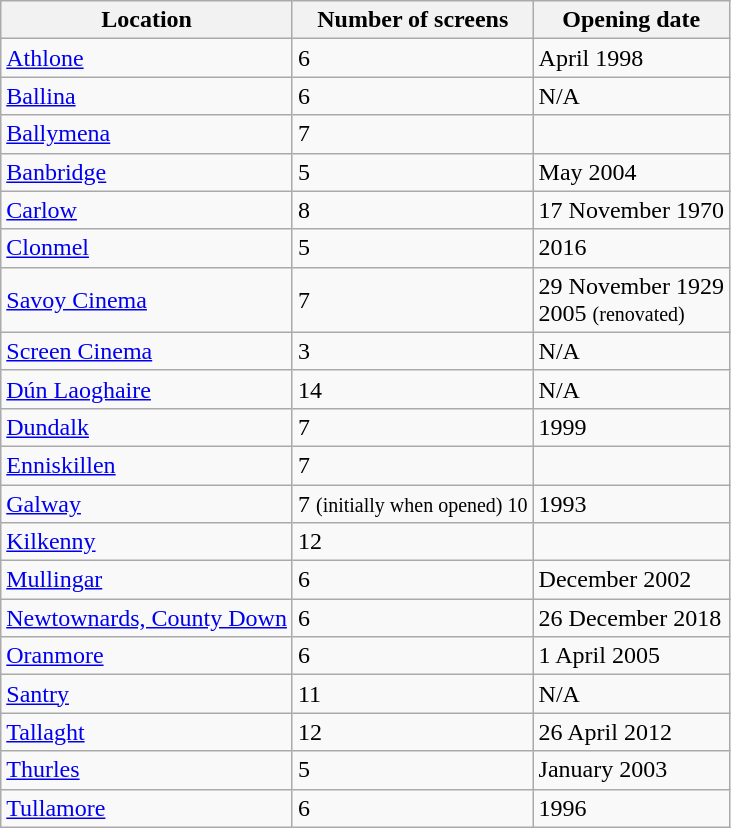<table class="wikitable sortable">
<tr>
<th>Location</th>
<th>Number of screens</th>
<th>Opening date</th>
</tr>
<tr>
<td><a href='#'>Athlone</a></td>
<td>6</td>
<td>April 1998</td>
</tr>
<tr>
<td><a href='#'>Ballina</a></td>
<td>6</td>
<td>N/A</td>
</tr>
<tr>
<td><a href='#'>Ballymena</a></td>
<td>7</td>
<td></td>
</tr>
<tr>
<td><a href='#'>Banbridge</a></td>
<td>5</td>
<td>May 2004</td>
</tr>
<tr>
<td><a href='#'>Carlow</a></td>
<td>8</td>
<td>17 November 1970</td>
</tr>
<tr>
<td><a href='#'>Clonmel</a></td>
<td>5</td>
<td>2016</td>
</tr>
<tr>
<td><a href='#'>Savoy Cinema</a></td>
<td>7</td>
<td>29 November 1929<br>2005 <small>(renovated)</small></td>
</tr>
<tr>
<td><a href='#'>Screen Cinema</a></td>
<td>3</td>
<td>N/A</td>
</tr>
<tr>
<td><a href='#'>Dún Laoghaire</a></td>
<td>14</td>
<td>N/A</td>
</tr>
<tr>
<td><a href='#'>Dundalk</a></td>
<td>7</td>
<td>1999</td>
</tr>
<tr>
<td><a href='#'>Enniskillen</a></td>
<td>7</td>
<td></td>
</tr>
<tr>
<td><a href='#'>Galway</a></td>
<td>7 <small>(initially when opened) 10</small></td>
<td>1993</td>
</tr>
<tr>
<td><a href='#'>Kilkenny</a></td>
<td>12</td>
<td></td>
</tr>
<tr>
<td><a href='#'>Mullingar</a></td>
<td>6</td>
<td>December 2002</td>
</tr>
<tr>
<td><a href='#'>Newtownards, County Down</a></td>
<td>6</td>
<td>26 December 2018</td>
</tr>
<tr>
<td><a href='#'>Oranmore</a></td>
<td>6</td>
<td>1 April 2005</td>
</tr>
<tr>
<td><a href='#'>Santry</a></td>
<td>11</td>
<td>N/A</td>
</tr>
<tr>
<td><a href='#'>Tallaght</a></td>
<td>12</td>
<td>26 April 2012</td>
</tr>
<tr>
<td><a href='#'>Thurles</a></td>
<td>5</td>
<td>January 2003</td>
</tr>
<tr>
<td><a href='#'>Tullamore</a></td>
<td>6</td>
<td>1996</td>
</tr>
</table>
